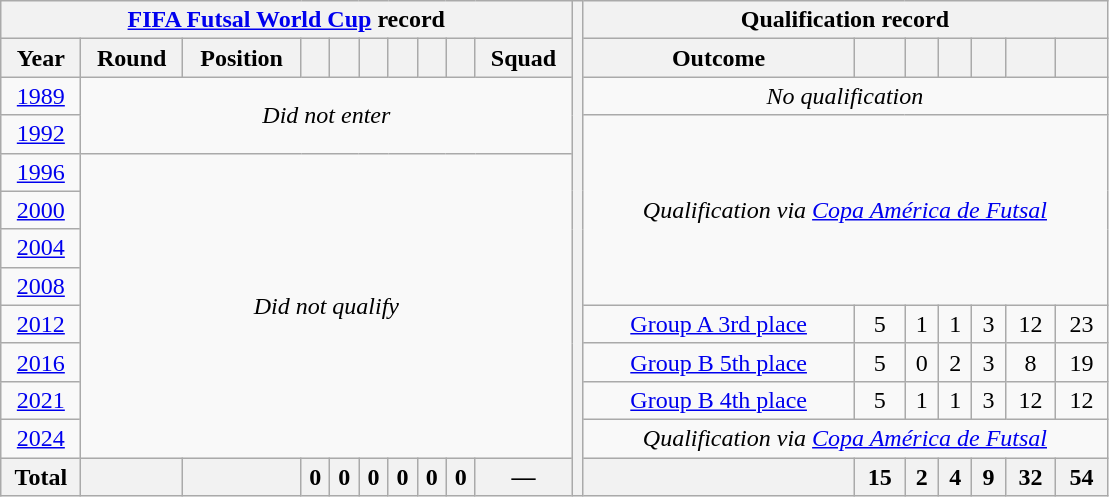<table class="wikitable" style="text-align: center;">
<tr>
<th colspan=10><a href='#'>FIFA Futsal World Cup</a> record</th>
<th width=1% rowspan=13></th>
<th colspan=7>Qualification record</th>
</tr>
<tr>
<th>Year</th>
<th>Round</th>
<th>Position</th>
<th></th>
<th></th>
<th></th>
<th></th>
<th></th>
<th></th>
<th>Squad</th>
<th>Outcome</th>
<th></th>
<th></th>
<th></th>
<th></th>
<th></th>
<th></th>
</tr>
<tr>
<td> <a href='#'>1989</a></td>
<td colspan=9 rowspan=2><em>Did not enter</em></td>
<td colspan=8><em>No qualification</em></td>
</tr>
<tr>
<td> <a href='#'>1992</a></td>
<td colspan=8 rowspan=5><em>Qualification via <a href='#'>Copa América de Futsal</a></em></td>
</tr>
<tr>
<td> <a href='#'>1996</a></td>
<td colspan=9 rowspan=8><em>Did not qualify</em></td>
</tr>
<tr>
<td> <a href='#'>2000</a></td>
</tr>
<tr>
<td> <a href='#'>2004</a></td>
</tr>
<tr>
<td> <a href='#'>2008</a></td>
</tr>
<tr>
<td> <a href='#'>2012</a></td>
<td><a href='#'>Group A 3rd place</a></td>
<td>5</td>
<td>1</td>
<td>1</td>
<td>3</td>
<td>12</td>
<td>23</td>
</tr>
<tr>
<td> <a href='#'>2016</a></td>
<td><a href='#'>Group B 5th place</a></td>
<td>5</td>
<td>0</td>
<td>2</td>
<td>3</td>
<td>8</td>
<td>19</td>
</tr>
<tr>
<td> <a href='#'>2021</a></td>
<td><a href='#'>Group B 4th place</a></td>
<td>5</td>
<td>1</td>
<td>1</td>
<td>3</td>
<td>12</td>
<td>12</td>
</tr>
<tr>
<td> <a href='#'>2024</a></td>
<td colspan=8><em>Qualification via <a href='#'>Copa América de Futsal</a></em></td>
</tr>
<tr>
<th><strong>Total</strong></th>
<th></th>
<th></th>
<th>0</th>
<th>0</th>
<th>0</th>
<th>0</th>
<th>0</th>
<th>0</th>
<th>—</th>
<th></th>
<th>15</th>
<th>2</th>
<th>4</th>
<th>9</th>
<th>32</th>
<th>54</th>
</tr>
</table>
